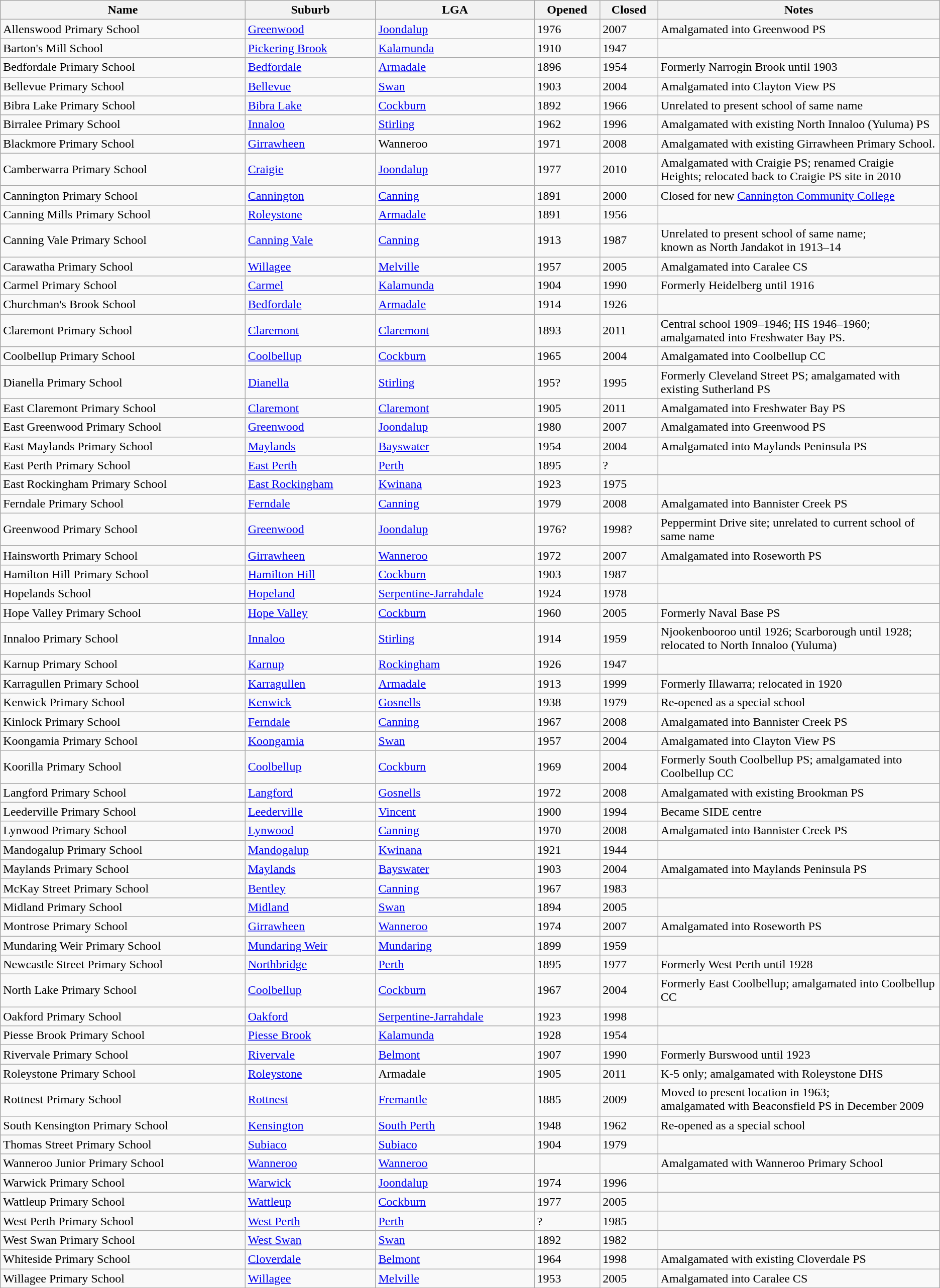<table class="wikitable sortable">
<tr>
<th>Name</th>
<th>Suburb</th>
<th>LGA</th>
<th>Opened</th>
<th>Closed</th>
<th style="width:30%;">Notes</th>
</tr>
<tr>
<td>Allenswood Primary School</td>
<td><a href='#'>Greenwood</a></td>
<td><a href='#'>Joondalup</a></td>
<td>1976</td>
<td>2007</td>
<td>Amalgamated into Greenwood PS</td>
</tr>
<tr>
<td>Barton's Mill School</td>
<td><a href='#'>Pickering Brook</a></td>
<td><a href='#'>Kalamunda</a></td>
<td>1910</td>
<td>1947</td>
<td></td>
</tr>
<tr>
<td>Bedfordale Primary School</td>
<td><a href='#'>Bedfordale</a></td>
<td><a href='#'>Armadale</a></td>
<td>1896</td>
<td>1954</td>
<td>Formerly Narrogin Brook until 1903</td>
</tr>
<tr>
<td>Bellevue Primary School</td>
<td><a href='#'>Bellevue</a></td>
<td><a href='#'>Swan</a></td>
<td>1903</td>
<td>2004</td>
<td>Amalgamated into Clayton View PS</td>
</tr>
<tr>
<td>Bibra Lake Primary School</td>
<td><a href='#'>Bibra Lake</a></td>
<td><a href='#'>Cockburn</a></td>
<td>1892</td>
<td>1966</td>
<td>Unrelated to present school of same name</td>
</tr>
<tr>
<td>Birralee Primary School</td>
<td><a href='#'>Innaloo</a></td>
<td><a href='#'>Stirling</a></td>
<td>1962</td>
<td>1996</td>
<td>Amalgamated with existing North Innaloo (Yuluma) PS</td>
</tr>
<tr>
<td>Blackmore Primary School</td>
<td><a href='#'>Girrawheen</a></td>
<td>Wanneroo</td>
<td>1971</td>
<td>2008</td>
<td>Amalgamated with existing Girrawheen Primary School.</td>
</tr>
<tr>
<td>Camberwarra Primary School</td>
<td><a href='#'>Craigie</a></td>
<td><a href='#'>Joondalup</a></td>
<td>1977</td>
<td>2010</td>
<td>Amalgamated with Craigie PS; renamed Craigie Heights; relocated back to Craigie PS site in 2010</td>
</tr>
<tr>
<td>Cannington Primary School</td>
<td><a href='#'>Cannington</a></td>
<td><a href='#'>Canning</a></td>
<td>1891</td>
<td>2000</td>
<td>Closed for new <a href='#'>Cannington Community College</a></td>
</tr>
<tr>
<td>Canning Mills Primary School</td>
<td><a href='#'>Roleystone</a></td>
<td><a href='#'>Armadale</a></td>
<td>1891</td>
<td>1956</td>
<td></td>
</tr>
<tr>
<td>Canning Vale Primary School</td>
<td><a href='#'>Canning Vale</a></td>
<td><a href='#'>Canning</a></td>
<td>1913</td>
<td>1987</td>
<td>Unrelated to present school of same name;<br>known as North Jandakot in 1913–14</td>
</tr>
<tr>
<td>Carawatha Primary School</td>
<td><a href='#'>Willagee</a></td>
<td><a href='#'>Melville</a></td>
<td>1957</td>
<td>2005</td>
<td>Amalgamated into Caralee CS</td>
</tr>
<tr>
<td>Carmel Primary School</td>
<td><a href='#'>Carmel</a></td>
<td><a href='#'>Kalamunda</a></td>
<td>1904</td>
<td>1990</td>
<td>Formerly Heidelberg until 1916</td>
</tr>
<tr>
<td>Churchman's Brook School</td>
<td><a href='#'>Bedfordale</a></td>
<td><a href='#'>Armadale</a></td>
<td>1914</td>
<td>1926</td>
<td></td>
</tr>
<tr>
<td>Claremont Primary School</td>
<td><a href='#'>Claremont</a></td>
<td><a href='#'>Claremont</a></td>
<td>1893</td>
<td>2011</td>
<td>Central school 1909–1946; HS 1946–1960; amalgamated into Freshwater Bay PS.</td>
</tr>
<tr>
<td>Coolbellup Primary School</td>
<td><a href='#'>Coolbellup</a></td>
<td><a href='#'>Cockburn</a></td>
<td>1965</td>
<td>2004</td>
<td>Amalgamated into Coolbellup CC</td>
</tr>
<tr>
<td>Dianella Primary School</td>
<td><a href='#'>Dianella</a></td>
<td><a href='#'>Stirling</a></td>
<td>195?</td>
<td>1995</td>
<td>Formerly Cleveland Street PS; amalgamated with existing Sutherland PS</td>
</tr>
<tr>
<td>East Claremont Primary School</td>
<td><a href='#'>Claremont</a></td>
<td><a href='#'>Claremont</a></td>
<td>1905</td>
<td>2011</td>
<td>Amalgamated into Freshwater Bay PS</td>
</tr>
<tr>
<td>East Greenwood Primary School</td>
<td><a href='#'>Greenwood</a></td>
<td><a href='#'>Joondalup</a></td>
<td>1980</td>
<td>2007</td>
<td>Amalgamated into Greenwood PS</td>
</tr>
<tr>
<td>East Maylands Primary School</td>
<td><a href='#'>Maylands</a></td>
<td><a href='#'>Bayswater</a></td>
<td>1954</td>
<td>2004</td>
<td>Amalgamated into Maylands Peninsula PS</td>
</tr>
<tr>
<td>East Perth Primary School</td>
<td><a href='#'>East Perth</a></td>
<td><a href='#'>Perth</a></td>
<td>1895</td>
<td>?</td>
<td></td>
</tr>
<tr>
<td>East Rockingham Primary School</td>
<td><a href='#'>East Rockingham</a></td>
<td><a href='#'>Kwinana</a></td>
<td>1923</td>
<td>1975</td>
<td></td>
</tr>
<tr>
<td>Ferndale Primary School</td>
<td><a href='#'>Ferndale</a></td>
<td><a href='#'>Canning</a></td>
<td>1979</td>
<td>2008</td>
<td>Amalgamated into Bannister Creek PS</td>
</tr>
<tr>
<td>Greenwood Primary School</td>
<td><a href='#'>Greenwood</a></td>
<td><a href='#'>Joondalup</a></td>
<td>1976?</td>
<td>1998?</td>
<td>Peppermint Drive site; unrelated to current school of same name</td>
</tr>
<tr>
<td>Hainsworth Primary School</td>
<td><a href='#'>Girrawheen</a></td>
<td><a href='#'>Wanneroo</a></td>
<td>1972</td>
<td>2007</td>
<td>Amalgamated into Roseworth PS</td>
</tr>
<tr>
<td>Hamilton Hill Primary School</td>
<td><a href='#'>Hamilton Hill</a></td>
<td><a href='#'>Cockburn</a></td>
<td>1903</td>
<td>1987</td>
<td></td>
</tr>
<tr>
<td>Hopelands School</td>
<td><a href='#'>Hopeland</a></td>
<td><a href='#'>Serpentine-Jarrahdale</a></td>
<td>1924</td>
<td>1978</td>
<td></td>
</tr>
<tr>
<td>Hope Valley Primary School</td>
<td><a href='#'>Hope Valley</a></td>
<td><a href='#'>Cockburn</a></td>
<td>1960</td>
<td>2005</td>
<td>Formerly Naval Base PS</td>
</tr>
<tr>
<td>Innaloo Primary School</td>
<td><a href='#'>Innaloo</a></td>
<td><a href='#'>Stirling</a></td>
<td>1914</td>
<td>1959</td>
<td>Njookenbooroo until 1926; Scarborough until 1928; relocated to North Innaloo (Yuluma)</td>
</tr>
<tr>
<td>Karnup Primary School</td>
<td><a href='#'>Karnup</a></td>
<td><a href='#'>Rockingham</a></td>
<td>1926</td>
<td>1947</td>
<td></td>
</tr>
<tr>
<td>Karragullen Primary School</td>
<td><a href='#'>Karragullen</a></td>
<td><a href='#'>Armadale</a></td>
<td>1913</td>
<td>1999</td>
<td>Formerly Illawarra; relocated in 1920</td>
</tr>
<tr>
<td>Kenwick Primary School</td>
<td><a href='#'>Kenwick</a></td>
<td><a href='#'>Gosnells</a></td>
<td>1938</td>
<td>1979</td>
<td>Re-opened as a special school</td>
</tr>
<tr>
<td>Kinlock Primary School</td>
<td><a href='#'>Ferndale</a></td>
<td><a href='#'>Canning</a></td>
<td>1967</td>
<td>2008</td>
<td>Amalgamated into Bannister Creek PS</td>
</tr>
<tr>
<td>Koongamia Primary School</td>
<td><a href='#'>Koongamia</a></td>
<td><a href='#'>Swan</a></td>
<td>1957</td>
<td>2004</td>
<td>Amalgamated into Clayton View PS</td>
</tr>
<tr>
<td>Koorilla Primary School</td>
<td><a href='#'>Coolbellup</a></td>
<td><a href='#'>Cockburn</a></td>
<td>1969</td>
<td>2004</td>
<td>Formerly South Coolbellup PS; amalgamated into Coolbellup CC</td>
</tr>
<tr>
<td>Langford Primary School</td>
<td><a href='#'>Langford</a></td>
<td><a href='#'>Gosnells</a></td>
<td>1972</td>
<td>2008</td>
<td>Amalgamated with existing Brookman PS</td>
</tr>
<tr>
<td>Leederville Primary School</td>
<td><a href='#'>Leederville</a></td>
<td><a href='#'>Vincent</a></td>
<td>1900</td>
<td>1994</td>
<td>Became SIDE centre</td>
</tr>
<tr>
<td>Lynwood Primary School</td>
<td><a href='#'>Lynwood</a></td>
<td><a href='#'>Canning</a></td>
<td>1970</td>
<td>2008</td>
<td>Amalgamated into Bannister Creek PS</td>
</tr>
<tr>
<td>Mandogalup Primary School</td>
<td><a href='#'>Mandogalup</a></td>
<td><a href='#'>Kwinana</a></td>
<td>1921</td>
<td>1944</td>
<td></td>
</tr>
<tr>
<td>Maylands Primary School</td>
<td><a href='#'>Maylands</a></td>
<td><a href='#'>Bayswater</a></td>
<td>1903</td>
<td>2004</td>
<td>Amalgamated into Maylands Peninsula PS</td>
</tr>
<tr>
<td>McKay Street Primary School</td>
<td><a href='#'>Bentley</a></td>
<td><a href='#'>Canning</a></td>
<td>1967</td>
<td>1983</td>
<td></td>
</tr>
<tr>
<td>Midland Primary School</td>
<td><a href='#'>Midland</a></td>
<td><a href='#'>Swan</a></td>
<td>1894</td>
<td>2005</td>
<td></td>
</tr>
<tr>
<td>Montrose Primary School</td>
<td><a href='#'>Girrawheen</a></td>
<td><a href='#'>Wanneroo</a></td>
<td>1974</td>
<td>2007</td>
<td>Amalgamated into Roseworth PS</td>
</tr>
<tr>
<td>Mundaring Weir Primary School</td>
<td><a href='#'>Mundaring Weir</a></td>
<td><a href='#'>Mundaring</a></td>
<td>1899</td>
<td>1959</td>
<td></td>
</tr>
<tr>
<td>Newcastle Street Primary School</td>
<td><a href='#'>Northbridge</a></td>
<td><a href='#'>Perth</a></td>
<td>1895</td>
<td>1977</td>
<td>Formerly West Perth until 1928</td>
</tr>
<tr>
<td>North Lake Primary School</td>
<td><a href='#'>Coolbellup</a></td>
<td><a href='#'>Cockburn</a></td>
<td>1967</td>
<td>2004</td>
<td>Formerly East Coolbellup; amalgamated into Coolbellup CC</td>
</tr>
<tr>
<td>Oakford Primary School</td>
<td><a href='#'>Oakford</a></td>
<td><a href='#'>Serpentine-Jarrahdale</a></td>
<td>1923</td>
<td>1998</td>
<td></td>
</tr>
<tr>
<td>Piesse Brook Primary School</td>
<td><a href='#'>Piesse Brook</a></td>
<td><a href='#'>Kalamunda</a></td>
<td>1928</td>
<td>1954</td>
<td></td>
</tr>
<tr>
<td>Rivervale Primary School</td>
<td><a href='#'>Rivervale</a></td>
<td><a href='#'>Belmont</a></td>
<td>1907</td>
<td>1990</td>
<td>Formerly Burswood until 1923</td>
</tr>
<tr>
<td>Roleystone Primary School</td>
<td><a href='#'>Roleystone</a></td>
<td>Armadale</td>
<td>1905</td>
<td>2011</td>
<td>K-5 only; amalgamated with Roleystone DHS</td>
</tr>
<tr>
<td>Rottnest Primary School</td>
<td><a href='#'>Rottnest</a></td>
<td><a href='#'>Fremantle</a></td>
<td>1885</td>
<td>2009</td>
<td>Moved to present location in 1963;<br>amalgamated with Beaconsfield PS in December 2009</td>
</tr>
<tr>
<td>South Kensington Primary School</td>
<td><a href='#'>Kensington</a></td>
<td><a href='#'>South Perth</a></td>
<td>1948</td>
<td>1962</td>
<td>Re-opened as a special school</td>
</tr>
<tr>
<td>Thomas Street Primary School</td>
<td><a href='#'>Subiaco</a></td>
<td><a href='#'>Subiaco</a></td>
<td>1904</td>
<td>1979</td>
<td></td>
</tr>
<tr>
<td>Wanneroo Junior Primary School</td>
<td><a href='#'>Wanneroo</a></td>
<td><a href='#'>Wanneroo</a></td>
<td></td>
<td></td>
<td>Amalgamated with Wanneroo Primary School</td>
</tr>
<tr>
<td>Warwick Primary School</td>
<td><a href='#'>Warwick</a></td>
<td><a href='#'>Joondalup</a></td>
<td>1974</td>
<td>1996</td>
<td></td>
</tr>
<tr>
<td>Wattleup Primary School</td>
<td><a href='#'>Wattleup</a></td>
<td><a href='#'>Cockburn</a></td>
<td>1977</td>
<td>2005</td>
<td></td>
</tr>
<tr>
<td>West Perth Primary School</td>
<td><a href='#'>West Perth</a></td>
<td><a href='#'>Perth</a></td>
<td>?</td>
<td>1985</td>
<td></td>
</tr>
<tr>
<td>West Swan Primary School</td>
<td><a href='#'>West Swan</a></td>
<td><a href='#'>Swan</a></td>
<td>1892</td>
<td>1982</td>
<td></td>
</tr>
<tr>
<td>Whiteside Primary School</td>
<td><a href='#'>Cloverdale</a></td>
<td><a href='#'>Belmont</a></td>
<td>1964</td>
<td>1998</td>
<td>Amalgamated with existing Cloverdale PS</td>
</tr>
<tr>
<td>Willagee Primary School</td>
<td><a href='#'>Willagee</a></td>
<td><a href='#'>Melville</a></td>
<td>1953</td>
<td>2005</td>
<td>Amalgamated into Caralee CS</td>
</tr>
</table>
